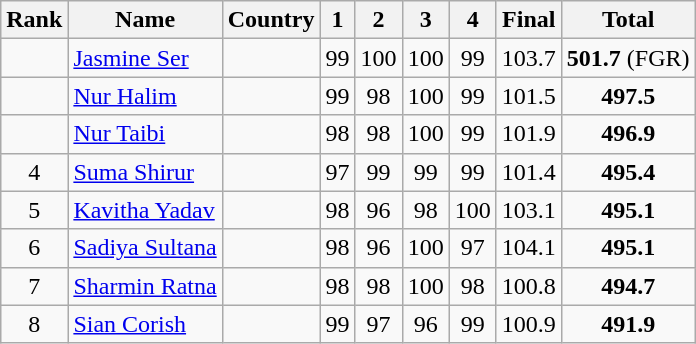<table class="wikitable sortable" style="text-align:center;">
<tr>
<th>Rank</th>
<th>Name</th>
<th>Country</th>
<th>1</th>
<th>2</th>
<th>3</th>
<th>4</th>
<th>Final</th>
<th>Total</th>
</tr>
<tr>
<td></td>
<td align=left><a href='#'>Jasmine Ser</a></td>
<td align=left></td>
<td>99</td>
<td>100</td>
<td>100</td>
<td>99</td>
<td>103.7</td>
<td><strong>501.7</strong> (FGR)</td>
</tr>
<tr>
<td></td>
<td align=left><a href='#'>Nur Halim</a></td>
<td align=left></td>
<td>99</td>
<td>98</td>
<td>100</td>
<td>99</td>
<td>101.5</td>
<td><strong>497.5</strong></td>
</tr>
<tr>
<td></td>
<td align=left><a href='#'>Nur Taibi</a></td>
<td align=left></td>
<td>98</td>
<td>98</td>
<td>100</td>
<td>99</td>
<td>101.9</td>
<td><strong>496.9</strong></td>
</tr>
<tr>
<td>4</td>
<td align=left><a href='#'>Suma Shirur</a></td>
<td align=left></td>
<td>97</td>
<td>99</td>
<td>99</td>
<td>99</td>
<td>101.4</td>
<td><strong>495.4</strong></td>
</tr>
<tr>
<td>5</td>
<td align=left><a href='#'>Kavitha Yadav</a></td>
<td align=left></td>
<td>98</td>
<td>96</td>
<td>98</td>
<td>100</td>
<td>103.1</td>
<td><strong>495.1</strong></td>
</tr>
<tr>
<td>6</td>
<td align=left><a href='#'>Sadiya Sultana</a></td>
<td align=left></td>
<td>98</td>
<td>96</td>
<td>100</td>
<td>97</td>
<td>104.1</td>
<td><strong>495.1</strong></td>
</tr>
<tr>
<td>7</td>
<td align=left><a href='#'>Sharmin Ratna</a></td>
<td align=left></td>
<td>98</td>
<td>98</td>
<td>100</td>
<td>98</td>
<td>100.8</td>
<td><strong>494.7</strong></td>
</tr>
<tr>
<td>8</td>
<td align=left><a href='#'>Sian Corish</a></td>
<td align=left></td>
<td>99</td>
<td>97</td>
<td>96</td>
<td>99</td>
<td>100.9</td>
<td><strong>491.9</strong></td>
</tr>
</table>
